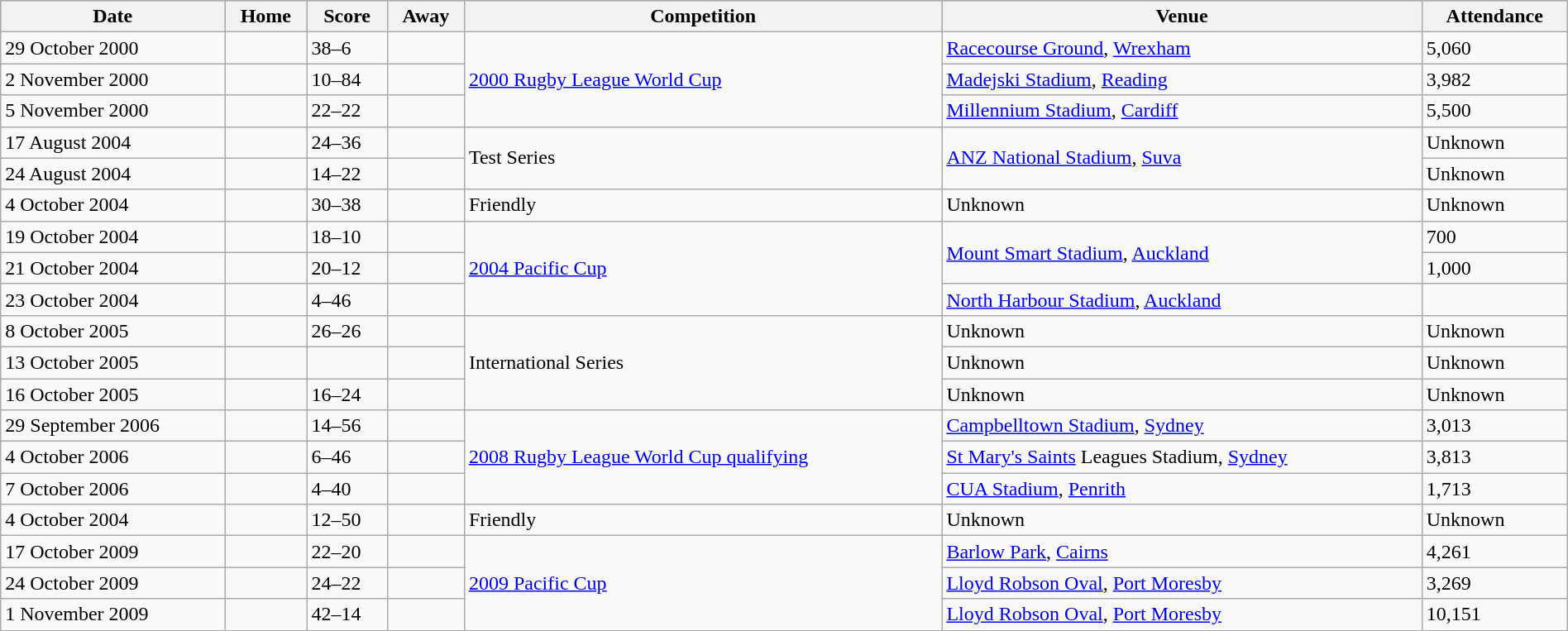<table class="wikitable" width=100%>
<tr bgcolor=#bdb76b>
<th>Date</th>
<th>Home</th>
<th>Score</th>
<th>Away</th>
<th>Competition</th>
<th>Venue</th>
<th>Attendance</th>
</tr>
<tr>
<td>29 October 2000</td>
<td></td>
<td>38–6</td>
<td></td>
<td rowspan=3><a href='#'>2000 Rugby League World Cup</a></td>
<td> <a href='#'>Racecourse Ground</a>, <a href='#'>Wrexham</a></td>
<td>5,060</td>
</tr>
<tr>
<td>2 November 2000</td>
<td></td>
<td>10–84</td>
<td></td>
<td> <a href='#'>Madejski Stadium</a>, <a href='#'>Reading</a></td>
<td>3,982</td>
</tr>
<tr>
<td>5 November 2000</td>
<td></td>
<td>22–22</td>
<td></td>
<td> <a href='#'>Millennium Stadium</a>, <a href='#'>Cardiff</a></td>
<td>5,500</td>
</tr>
<tr>
<td>17 August 2004</td>
<td></td>
<td>24–36</td>
<td></td>
<td rowspan=2>Test Series</td>
<td rowspan=2> <a href='#'>ANZ National Stadium</a>, <a href='#'>Suva</a></td>
<td>Unknown</td>
</tr>
<tr>
<td>24 August 2004</td>
<td></td>
<td>14–22</td>
<td></td>
<td>Unknown</td>
</tr>
<tr>
<td>4 October 2004</td>
<td></td>
<td>30–38</td>
<td></td>
<td>Friendly</td>
<td>Unknown</td>
<td>Unknown</td>
</tr>
<tr>
<td>19 October 2004</td>
<td></td>
<td>18–10</td>
<td></td>
<td rowspan=3><a href='#'>2004 Pacific Cup</a></td>
<td rowspan=2> <a href='#'>Mount Smart Stadium</a>, <a href='#'>Auckland</a></td>
<td>700</td>
</tr>
<tr>
<td>21 October 2004</td>
<td></td>
<td>20–12</td>
<td></td>
<td>1,000</td>
</tr>
<tr>
<td>23 October 2004</td>
<td></td>
<td>4–46</td>
<td></td>
<td> <a href='#'>North Harbour Stadium</a>, <a href='#'>Auckland</a></td>
<td></td>
</tr>
<tr>
<td>8 October 2005</td>
<td></td>
<td>26–26</td>
<td></td>
<td rowspan=3>International Series</td>
<td>Unknown</td>
<td>Unknown</td>
</tr>
<tr>
<td>13 October 2005</td>
<td></td>
<td></td>
<td></td>
<td>Unknown</td>
<td>Unknown</td>
</tr>
<tr>
<td>16 October 2005</td>
<td></td>
<td>16–24</td>
<td></td>
<td>Unknown</td>
<td>Unknown</td>
</tr>
<tr>
<td>29 September 2006</td>
<td></td>
<td>14–56</td>
<td></td>
<td rowspan=3><a href='#'>2008 Rugby League World Cup qualifying</a></td>
<td> <a href='#'>Campbelltown Stadium</a>, <a href='#'>Sydney</a></td>
<td>3,013</td>
</tr>
<tr>
<td>4 October 2006</td>
<td></td>
<td>6–46</td>
<td></td>
<td> <a href='#'>St Mary's Saints</a> Leagues Stadium, <a href='#'>Sydney</a></td>
<td>3,813</td>
</tr>
<tr>
<td>7 October 2006</td>
<td></td>
<td>4–40</td>
<td></td>
<td> <a href='#'>CUA Stadium</a>, <a href='#'>Penrith</a></td>
<td>1,713</td>
</tr>
<tr>
<td>4 October 2004</td>
<td></td>
<td>12–50</td>
<td></td>
<td>Friendly</td>
<td>Unknown</td>
<td>Unknown</td>
</tr>
<tr>
<td>17 October 2009</td>
<td></td>
<td>22–20</td>
<td></td>
<td rowspan=3><a href='#'>2009 Pacific Cup</a></td>
<td> <a href='#'>Barlow Park</a>, <a href='#'>Cairns</a></td>
<td>4,261</td>
</tr>
<tr>
<td>24 October 2009</td>
<td></td>
<td>24–22</td>
<td></td>
<td> <a href='#'>Lloyd Robson Oval</a>, <a href='#'>Port Moresby</a></td>
<td>3,269</td>
</tr>
<tr>
<td>1 November 2009</td>
<td></td>
<td>42–14</td>
<td></td>
<td> <a href='#'>Lloyd Robson Oval</a>, <a href='#'>Port Moresby</a></td>
<td>10,151</td>
</tr>
</table>
